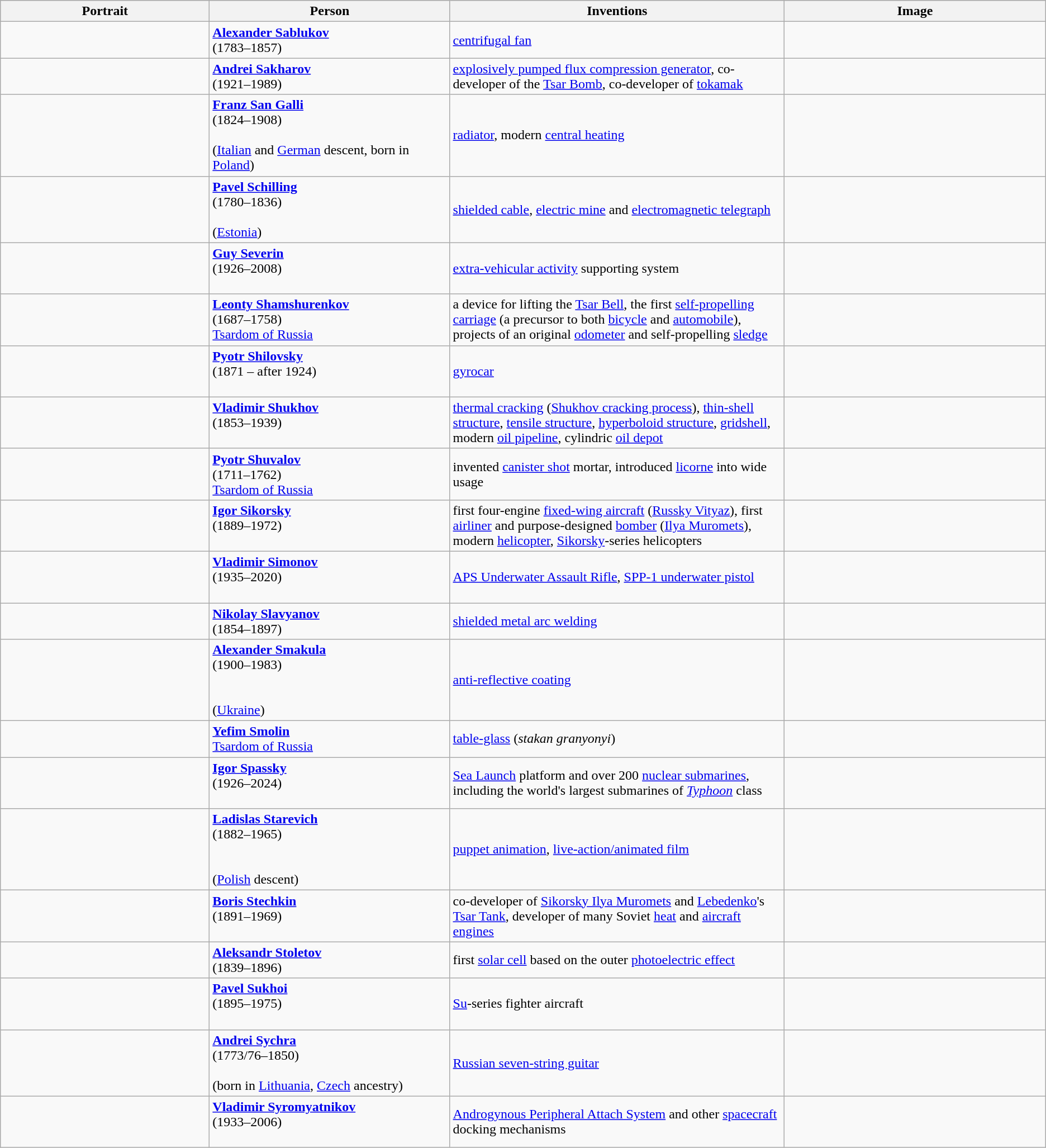<table class="wikitable">
<tr style="background:#ccc;">
<th width=20%>Portrait</th>
<th width=23%>Person</th>
<th width=32%>Inventions</th>
<th width=25%>Image</th>
</tr>
<tr>
<td align=center></td>
<td><strong><a href='#'>Alexander Sablukov</a></strong><br> (1783–1857)<br> </td>
<td><a href='#'>centrifugal fan</a></td>
<td align=center></td>
</tr>
<tr>
<td align=center></td>
<td><strong><a href='#'>Andrei Sakharov</a></strong><br> (1921–1989)<br> </td>
<td><a href='#'>explosively pumped flux compression generator</a>, co-developer of the <a href='#'>Tsar Bomb</a>, co-developer of <a href='#'>tokamak</a></td>
<td align=center></td>
</tr>
<tr>
<td align=center></td>
<td><strong><a href='#'>Franz San Galli</a></strong><br>(1824–1908)<br><br>(<a href='#'>Italian</a> and <a href='#'>German</a> descent, born in <a href='#'>Poland</a>)</td>
<td><a href='#'>radiator</a>, modern <a href='#'>central heating</a></td>
<td align=center></td>
</tr>
<tr>
<td align=center></td>
<td><strong><a href='#'>Pavel Schilling</a></strong><br> (1780–1836)<br>  <br>(<a href='#'>Estonia</a>)</td>
<td><a href='#'>shielded cable</a>, <a href='#'>electric mine</a> and <a href='#'>electromagnetic telegraph</a></td>
<td align=center></td>
</tr>
<tr>
<td align=center></td>
<td><strong><a href='#'>Guy Severin</a></strong><br> (1926–2008)<br>  <br></td>
<td><a href='#'>extra-vehicular activity</a> supporting system</td>
<td align=center></td>
</tr>
<tr>
<td align=center></td>
<td><strong><a href='#'>Leonty Shamshurenkov</a></strong><br> (1687–1758)<br> <a href='#'>Tsardom of Russia</a> <br></td>
<td>a device for lifting the <a href='#'>Tsar Bell</a>, the first <a href='#'>self-propelling carriage</a> (a precursor to both <a href='#'>bicycle</a> and <a href='#'>automobile</a>), projects of an original <a href='#'>odometer</a> and self-propelling <a href='#'>sledge</a></td>
<td align=center></td>
</tr>
<tr>
<td align=center></td>
<td><strong><a href='#'>Pyotr Shilovsky</a></strong><br> (1871 – after 1924)<br> <br></td>
<td><a href='#'>gyrocar</a></td>
<td align=center></td>
</tr>
<tr>
<td align=center></td>
<td><strong><a href='#'>Vladimir Shukhov</a></strong><br> (1853–1939)<br> <br> </td>
<td><a href='#'>thermal cracking</a> (<a href='#'>Shukhov cracking process</a>), <a href='#'>thin-shell structure</a>, <a href='#'>tensile structure</a>, <a href='#'>hyperboloid structure</a>, <a href='#'>gridshell</a>, modern <a href='#'>oil pipeline</a>, cylindric <a href='#'>oil depot</a></td>
<td align=center></td>
</tr>
<tr>
<td align=center></td>
<td><strong><a href='#'>Pyotr Shuvalov</a></strong><br>(1711–1762)<br> <a href='#'>Tsardom of Russia</a><br></td>
<td>invented <a href='#'>canister shot</a> mortar, introduced <a href='#'>licorne</a> into wide usage</td>
<td align=center></td>
</tr>
<tr>
<td align=center></td>
<td><strong><a href='#'>Igor Sikorsky</a></strong><br> (1889–1972)<br> <br></td>
<td>first four-engine <a href='#'>fixed-wing aircraft</a> (<a href='#'>Russky Vityaz</a>), first <a href='#'>airliner</a> and purpose-designed <a href='#'>bomber</a> (<a href='#'>Ilya Muromets</a>), modern <a href='#'>helicopter</a>, <a href='#'>Sikorsky</a>-series helicopters</td>
<td align=center></td>
</tr>
<tr>
<td align=center></td>
<td><strong><a href='#'>Vladimir Simonov</a></strong><br> (1935–2020)<br> <br></td>
<td><a href='#'>APS Underwater Assault Rifle</a>, <a href='#'>SPP-1 underwater pistol</a></td>
<td align=center></td>
</tr>
<tr>
<td align=center></td>
<td><strong><a href='#'>Nikolay Slavyanov</a></strong><br> (1854–1897)<br> </td>
<td><a href='#'>shielded metal arc welding</a></td>
<td align=center></td>
</tr>
<tr>
<td align=center></td>
<td><strong><a href='#'>Alexander Smakula</a></strong><br> (1900–1983)<br>  <br><br>(<a href='#'>Ukraine</a>)</td>
<td><a href='#'>anti-reflective coating</a></td>
<td align=center></td>
</tr>
<tr>
<td align=center></td>
<td><strong><a href='#'>Yefim Smolin</a></strong><br> <a href='#'>Tsardom of Russia</a><br></td>
<td><a href='#'>table-glass</a> (<em>stakan granyonyi</em>)</td>
<td align=center></td>
</tr>
<tr>
<td align=center></td>
<td><strong><a href='#'>Igor Spassky</a></strong><br> (1926–2024)<br> <br></td>
<td><a href='#'>Sea Launch</a> platform and over 200 <a href='#'>nuclear submarines</a>, including the world's largest submarines of <em><a href='#'>Typhoon</a></em> class</td>
<td align=center></td>
</tr>
<tr>
<td align=center></td>
<td><strong><a href='#'>Ladislas Starevich</a></strong><br> (1882–1965)<br> <br><br>(<a href='#'>Polish</a> descent)</td>
<td><a href='#'>puppet animation</a>, <a href='#'>live-action/animated film</a></td>
<td align=center></td>
</tr>
<tr>
<td align=center></td>
<td><strong><a href='#'>Boris Stechkin</a></strong><br> (1891–1969)<br> <br></td>
<td>co-developer of <a href='#'>Sikorsky Ilya Muromets</a> and <a href='#'>Lebedenko</a>'s <a href='#'>Tsar Tank</a>, developer of many Soviet <a href='#'>heat</a> and <a href='#'>aircraft engines</a></td>
<td align=center></td>
</tr>
<tr>
<td align=center></td>
<td><strong><a href='#'>Aleksandr Stoletov</a></strong><br> (1839–1896)<br></td>
<td>first <a href='#'>solar cell</a> based on the outer <a href='#'>photoelectric effect</a></td>
<td align=center></td>
</tr>
<tr>
<td align=center></td>
<td><strong><a href='#'>Pavel Sukhoi</a></strong><br> (1895–1975)<br> <br></td>
<td><a href='#'>Su</a>-series fighter aircraft</td>
<td align=center></td>
</tr>
<tr>
<td align=center></td>
<td><strong><a href='#'>Andrei Sychra</a></strong><br> (1773/76–1850)<br><br>(born in <a href='#'>Lithuania</a>, <a href='#'>Czech</a> ancestry)</td>
<td><a href='#'>Russian seven-string guitar</a></td>
<td align=center></td>
</tr>
<tr>
<td align=center></td>
<td><strong><a href='#'>Vladimir Syromyatnikov</a></strong><br> (1933–2006)<br> <br></td>
<td><a href='#'>Androgynous Peripheral Attach System</a> and other <a href='#'>spacecraft</a> docking mechanisms</td>
<td align=center></td>
</tr>
</table>
